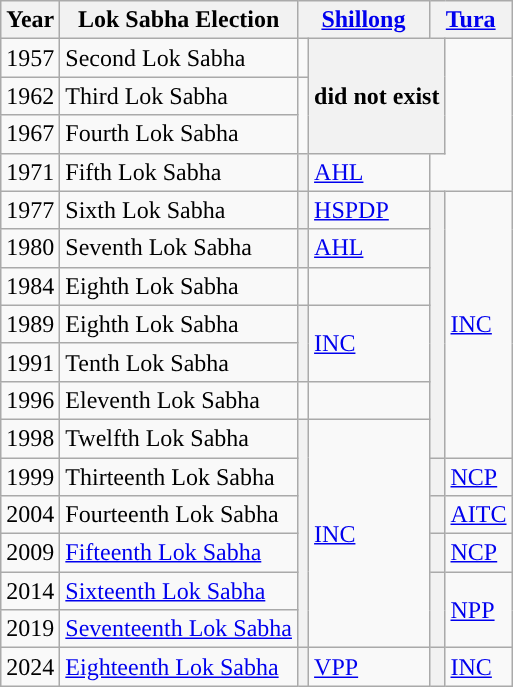<table class="wikitable sortable">
<tr>
<th>Year</th>
<th>Lok Sabha Election</th>
<th colspan=2><a href='#'>Shillong</a></th>
<th colspan=2><a href='#'>Tura</a></th>
</tr>
<tr --->
<td>1957</td>
<td>Second Lok Sabha</td>
<td></td>
<th colspan=2 rowspan = 3>did not exist</th>
</tr>
<tr --->
<td>1962</td>
<td>Third Lok Sabha</td>
</tr>
<tr --->
<td>1967</td>
<td>Fourth Lok Sabha</td>
</tr>
<tr --->
<td>1971</td>
<td>Fifth Lok Sabha</td>
<th style="background-color:"></th>
<td><a href='#'>AHL</a></td>
</tr>
<tr --->
<td>1977</td>
<td>Sixth Lok Sabha</td>
<th style="background-color: "></th>
<td><a href='#'>HSPDP</a></td>
<th rowspan=7 style="background-color: "></th>
<td rowspan=7><a href='#'>INC</a></td>
</tr>
<tr --->
<td>1980</td>
<td>Seventh Lok Sabha</td>
<th style="background-color:"></th>
<td><a href='#'>AHL</a></td>
</tr>
<tr --->
<td>1984</td>
<td>Eighth Lok Sabha</td>
<td></td>
</tr>
<tr --->
<td>1989</td>
<td>Eighth Lok Sabha</td>
<th rowspan=2 style="background-color: "></th>
<td rowspan=2><a href='#'>INC</a></td>
</tr>
<tr --->
<td>1991</td>
<td>Tenth Lok Sabha</td>
</tr>
<tr --->
<td>1996</td>
<td>Eleventh Lok Sabha</td>
<td></td>
</tr>
<tr --->
<td>1998</td>
<td>Twelfth Lok Sabha</td>
<th rowspan=6 style="background-color: "></th>
<td rowspan=6><a href='#'>INC</a></td>
</tr>
<tr --->
<td>1999</td>
<td>Thirteenth Lok Sabha</td>
<th style="background-color: "></th>
<td><a href='#'>NCP</a></td>
</tr>
<tr --->
<td>2004</td>
<td>Fourteenth Lok Sabha</td>
<th ! style="background-color: "></th>
<td><a href='#'>AITC</a></td>
</tr>
<tr --->
<td>2009</td>
<td><a href='#'>Fifteenth Lok Sabha</a></td>
<th style="background-color: "></th>
<td><a href='#'>NCP</a></td>
</tr>
<tr --->
<td>2014</td>
<td><a href='#'>Sixteenth Lok Sabha</a></td>
<th rowspan=2 style="background-color: "></th>
<td rowspan=2><a href='#'>NPP</a></td>
</tr>
<tr --->
<td>2019</td>
<td><a href='#'>Seventeenth Lok Sabha</a></td>
</tr>
<tr --->
<td>2024</td>
<td><a href='#'>Eighteenth Lok Sabha</a></td>
<th style="background-color: "></th>
<td><a href='#'>VPP</a></td>
<th style="background-color: "></th>
<td><a href='#'>INC</a></td>
</tr>
</table>
